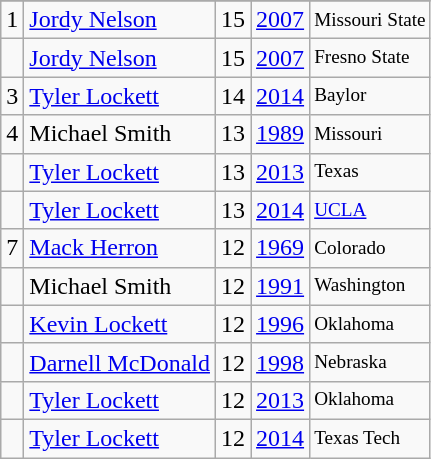<table class="wikitable">
<tr>
</tr>
<tr>
<td>1</td>
<td><a href='#'>Jordy Nelson</a></td>
<td>15</td>
<td><a href='#'>2007</a></td>
<td style="font-size:80%;">Missouri State</td>
</tr>
<tr>
<td></td>
<td><a href='#'>Jordy Nelson</a></td>
<td>15</td>
<td><a href='#'>2007</a></td>
<td style="font-size:80%;">Fresno State</td>
</tr>
<tr>
<td>3</td>
<td><a href='#'>Tyler Lockett</a></td>
<td>14</td>
<td><a href='#'>2014</a></td>
<td style="font-size:80%;">Baylor</td>
</tr>
<tr>
<td>4</td>
<td>Michael Smith</td>
<td>13</td>
<td><a href='#'>1989</a></td>
<td style="font-size:80%;">Missouri</td>
</tr>
<tr>
<td></td>
<td><a href='#'>Tyler Lockett</a></td>
<td>13</td>
<td><a href='#'>2013</a></td>
<td style="font-size:80%;">Texas</td>
</tr>
<tr>
<td></td>
<td><a href='#'>Tyler Lockett</a></td>
<td>13</td>
<td><a href='#'>2014</a></td>
<td style="font-size:80%;"><a href='#'>UCLA</a></td>
</tr>
<tr>
<td>7</td>
<td><a href='#'>Mack Herron</a></td>
<td>12</td>
<td><a href='#'>1969</a></td>
<td style="font-size:80%;">Colorado</td>
</tr>
<tr>
<td></td>
<td>Michael Smith</td>
<td>12</td>
<td><a href='#'>1991</a></td>
<td style="font-size:80%;">Washington</td>
</tr>
<tr>
<td></td>
<td><a href='#'>Kevin Lockett</a></td>
<td>12</td>
<td><a href='#'>1996</a></td>
<td style="font-size:80%;">Oklahoma</td>
</tr>
<tr>
<td></td>
<td><a href='#'>Darnell McDonald</a></td>
<td>12</td>
<td><a href='#'>1998</a></td>
<td style="font-size:80%;">Nebraska</td>
</tr>
<tr>
<td></td>
<td><a href='#'>Tyler Lockett</a></td>
<td>12</td>
<td><a href='#'>2013</a></td>
<td style="font-size:80%;">Oklahoma</td>
</tr>
<tr>
<td></td>
<td><a href='#'>Tyler Lockett</a></td>
<td>12</td>
<td><a href='#'>2014</a></td>
<td style="font-size:80%;">Texas Tech</td>
</tr>
</table>
